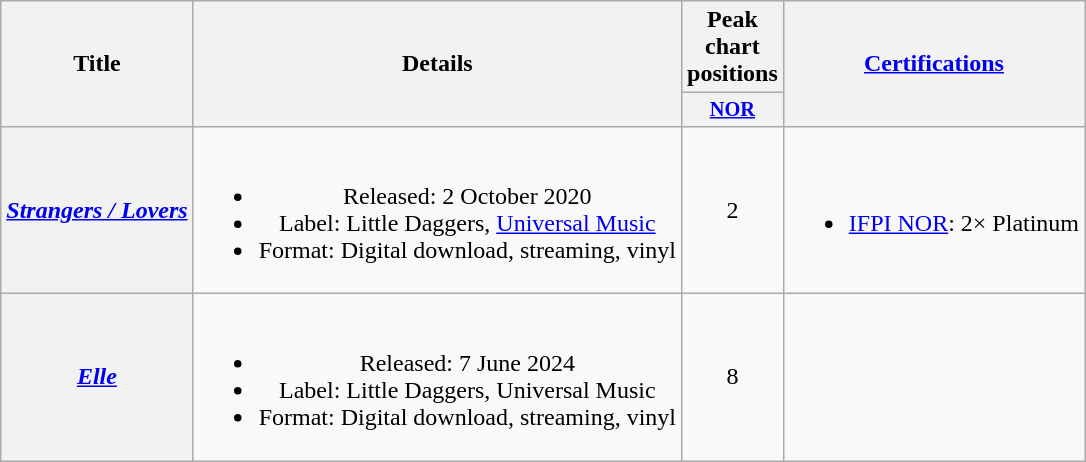<table class="wikitable plainrowheaders" style="text-align:center;">
<tr>
<th scope="col" rowspan="2">Title</th>
<th scope="col" rowspan="2">Details</th>
<th scope="col" colspan="1">Peak chart positions</th>
<th scope="col" rowspan="2"><a href='#'>Certifications</a></th>
</tr>
<tr>
<th scope="col" style="width:3.5em;font-size:85%"><a href='#'>NOR</a><br></th>
</tr>
<tr>
<th scope="row"><em><a href='#'>Strangers / Lovers</a></em></th>
<td><br><ul><li>Released: 2 October 2020</li><li>Label: Little Daggers, <a href='#'>Universal Music</a></li><li>Format: Digital download, streaming, vinyl</li></ul></td>
<td>2</td>
<td><br><ul><li><a href='#'>IFPI NOR</a>: 2× Platinum</li></ul></td>
</tr>
<tr>
<th scope="row"><em><a href='#'>Elle</a></em></th>
<td><br><ul><li>Released: 7 June 2024</li><li>Label: Little Daggers, Universal Music</li><li>Format: Digital download, streaming, vinyl</li></ul></td>
<td>8<br></td>
<td></td>
</tr>
</table>
